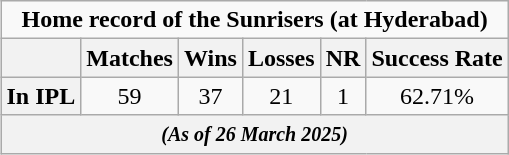<table class="wikitable sortable" style="float: right; margin-left: 1em; text-align:center;">
<tr>
<td colspan=6><strong>Home record of the Sunrisers (at Hyderabad)</strong></td>
</tr>
<tr>
<th></th>
<th>Matches</th>
<th>Wins</th>
<th>Losses</th>
<th>NR</th>
<th>Success Rate</th>
</tr>
<tr>
<th>In IPL</th>
<td>59</td>
<td>37</td>
<td>21</td>
<td>1</td>
<td>62.71%</td>
</tr>
<tr>
<th colspan="6"><em><small>(As of 26 March 2025)</small></em></th>
</tr>
</table>
